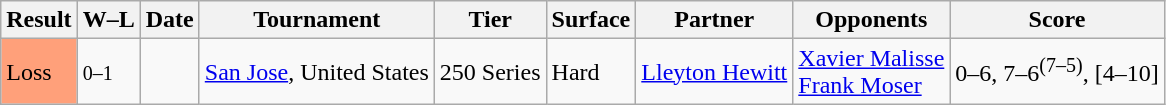<table class="sortable wikitable">
<tr>
<th>Result</th>
<th class="unsortable">W–L</th>
<th>Date</th>
<th>Tournament</th>
<th>Tier</th>
<th>Surface</th>
<th>Partner</th>
<th>Opponents</th>
<th class="unsortable">Score</th>
</tr>
<tr>
<td style="background:#ffa07a;">Loss</td>
<td><small>0–1</small></td>
<td><a href='#'></a></td>
<td><a href='#'>San Jose</a>, United States</td>
<td>250 Series</td>
<td>Hard</td>
<td> <a href='#'>Lleyton Hewitt</a></td>
<td> <a href='#'>Xavier Malisse</a> <br>  <a href='#'>Frank Moser</a></td>
<td>0–6, 7–6<sup>(7–5)</sup>, [4–10]</td>
</tr>
</table>
